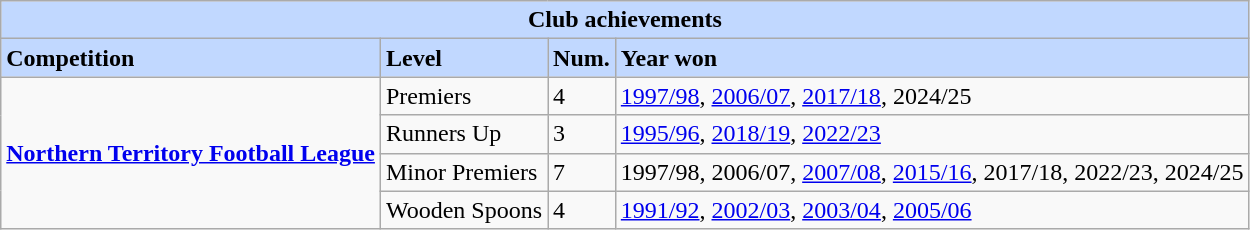<table class="wikitable">
<tr style="background:#C1D8FF;">
<td colspan="4" style="text-align:center;"><strong>Club achievements</strong></td>
</tr>
<tr style="background:#C1D8FF;">
<td><strong>Competition</strong></td>
<td><strong>Level</strong></td>
<td><strong>Num.</strong></td>
<td><strong>Year won</strong></td>
</tr>
<tr>
<td rowspan="4"><strong><a href='#'>Northern Territory Football League</a></strong></td>
<td>Premiers</td>
<td>4</td>
<td><a href='#'>1997/98</a>, <a href='#'>2006/07</a>, <a href='#'>2017/18</a>, 2024/25</td>
</tr>
<tr>
<td>Runners Up</td>
<td>3</td>
<td><a href='#'>1995/96</a>, <a href='#'>2018/19</a>, <a href='#'>2022/23</a></td>
</tr>
<tr>
<td>Minor Premiers</td>
<td>7</td>
<td>1997/98, 2006/07, <a href='#'>2007/08</a>, <a href='#'>2015/16</a>, 2017/18, 2022/23, 2024/25</td>
</tr>
<tr>
<td>Wooden Spoons</td>
<td>4</td>
<td><a href='#'>1991/92</a>, <a href='#'>2002/03</a>, <a href='#'>2003/04</a>, <a href='#'>2005/06</a></td>
</tr>
</table>
